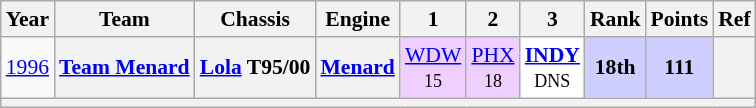<table class="wikitable" style="text-align:center; font-size:90%">
<tr>
<th>Year</th>
<th>Team</th>
<th>Chassis</th>
<th>Engine</th>
<th>1</th>
<th>2</th>
<th>3</th>
<th>Rank</th>
<th>Points</th>
<th>Ref</th>
</tr>
<tr>
<td><a href='#'>1996</a></td>
<th><a href='#'>Team Menard</a></th>
<th><a href='#'>Lola</a> T95/00</th>
<th><a href='#'>Menard</a></th>
<td style="background:#EFCFFF;"><a href='#'>WDW</a><br><small>15</small></td>
<td style="background:#EFCFFF;"><a href='#'>PHX</a><br><small>18</small></td>
<td style="background:#FFFFFF;"><strong><a href='#'>INDY</a></strong><br><small>DNS</small></td>
<td style="background:#CFCFFF;"><strong>18th</strong></td>
<td style="background:#CFCFFF;"><strong>111</strong></td>
<th></th>
</tr>
<tr>
<th colspan="10"></th>
</tr>
</table>
